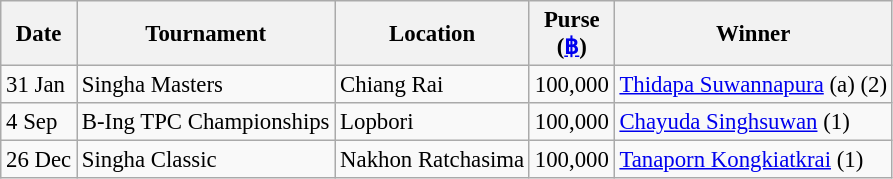<table class="wikitable" style="font-size:95%">
<tr>
<th>Date</th>
<th>Tournament</th>
<th>Location</th>
<th>Purse<br>(<a href='#'>฿</a>)</th>
<th>Winner</th>
</tr>
<tr>
<td>31 Jan</td>
<td>Singha Masters</td>
<td>Chiang Rai</td>
<td align="right">100,000</td>
<td> <a href='#'>Thidapa Suwannapura</a> (a) (2)</td>
</tr>
<tr>
<td>4 Sep</td>
<td>B-Ing TPC Championships</td>
<td>Lopbori</td>
<td align="right">100,000</td>
<td> <a href='#'>Chayuda Singhsuwan</a> (1)</td>
</tr>
<tr>
<td>26 Dec</td>
<td>Singha Classic</td>
<td>Nakhon Ratchasima</td>
<td align="right">100,000</td>
<td> <a href='#'>Tanaporn Kongkiatkrai</a> (1)</td>
</tr>
</table>
